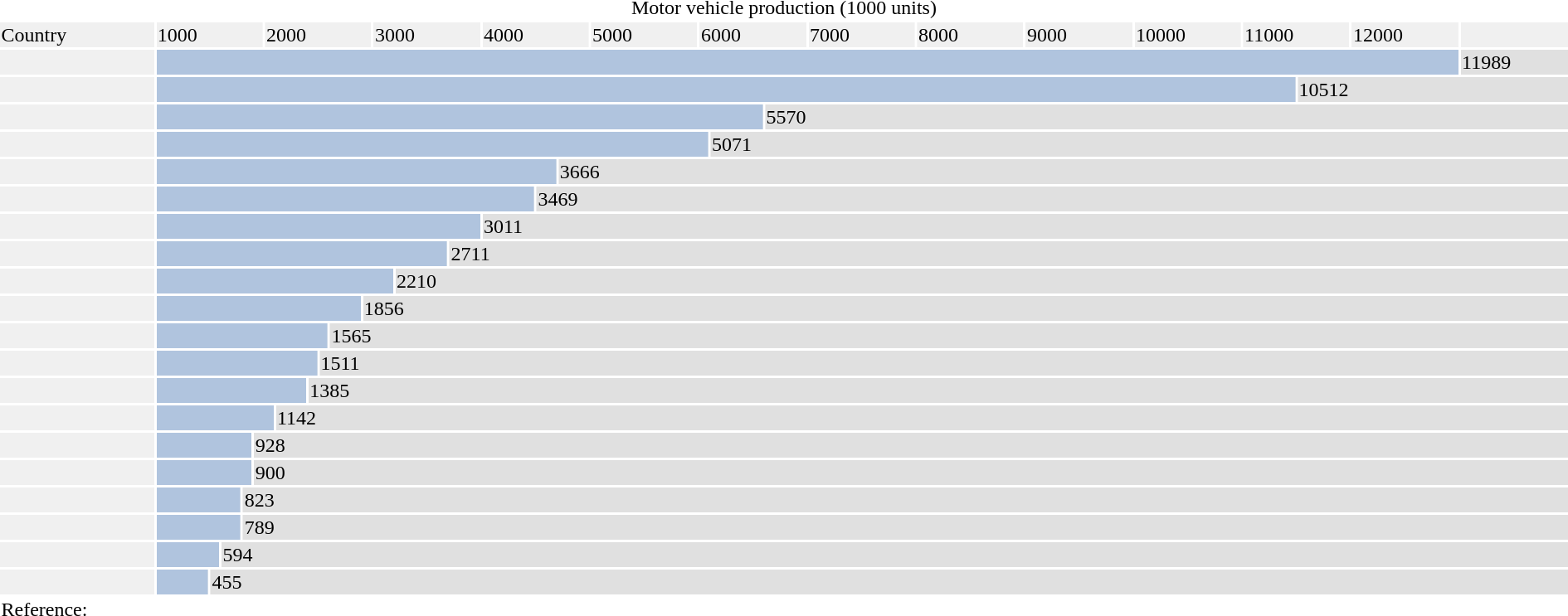<table class="toccolours nowraplinks">
<tr>
</tr>
<tr>
<td style="text-align:center;" colspan=150>Motor vehicle production (1000 units)</td>
</tr>
<tr style="background:#F0F0F0">
<td width="11%" colspan=20>Country</td>
<td width="6%" colspan=10>1000</td>
<td width="6%" colspan=10>2000</td>
<td width="6%" colspan=10>3000</td>
<td width="6%" colspan=10>4000</td>
<td width="6%" colspan=10>5000</td>
<td width="6%" colspan=10>6000</td>
<td width="6%" colspan=10>7000</td>
<td width="6%" colspan=10>8000</td>
<td width="6%" colspan=10>9000</td>
<td width="6%" colspan=10>10000</td>
<td width="6%" colspan=10>11000</td>
<td width="6%" colspan=10>12000</td>
<td width="6%" colspan=10></td>
</tr>
<tr style="background-color:#E0E0E0;">
<td colspan=20 style="text-align:left;background-color:#F0F0F0;"></td>
<td colspan=120 style="background-color:#B0C4DE"></td>
<td colspan=10 style="text-align:left;">11989</td>
</tr>
<tr style="background-color:#E0E0E0;">
<td colspan=20 style="text-align:left;background-color:#F0F0F0;"></td>
<td colspan=105 style="background-color:#B0C4DE"></td>
<td colspan=25 style="text-align:left;">10512</td>
</tr>
<tr style="background-color:#E0E0E0;">
<td colspan=20 style="text-align:left;background-color:#F0F0F0;"></td>
<td colspan=56 style="background-color:#B0C4DE"></td>
<td colspan=74 style="text-align:left;">5570</td>
</tr>
<tr style="background-color:#E0E0E0;">
<td colspan=20 style="text-align:left;background-color:#F0F0F0;"></td>
<td colspan=51 style="background-color:#B0C4DE"></td>
<td colspan=79 style="text-align:left;">5071</td>
</tr>
<tr style="background-color:#E0E0E0;">
<td colspan=20 style="text-align:left;background-color:#F0F0F0;"></td>
<td colspan=37 style="background-color:#B0C4DE"></td>
<td colspan=93 style="text-align:left;">3666</td>
</tr>
<tr style="background-color:#E0E0E0;">
<td colspan=20 style="text-align:left;background-color:#F0F0F0;"></td>
<td colspan=35 style="background-color:#B0C4DE"></td>
<td colspan=95 style="text-align:left;">3469</td>
</tr>
<tr style="background-color:#E0E0E0;">
<td colspan=20 style="text-align:left;background-color:#F0F0F0;"></td>
<td colspan=30 style="background-color:#B0C4DE"></td>
<td colspan=100 style="text-align:left;">3011</td>
</tr>
<tr style="background-color:#E0E0E0;">
<td colspan=20 style="text-align:left;background-color:#F0F0F0;"></td>
<td colspan=27 style="background-color:#B0C4DE"></td>
<td colspan=103 style="text-align:left;">2711</td>
</tr>
<tr style="background-color:#E0E0E0;">
<td colspan=20 style="text-align:left;background-color:#F0F0F0;"></td>
<td colspan=22 style="background-color:#B0C4DE"></td>
<td colspan=108 style="text-align:left;">2210</td>
</tr>
<tr style="background-color:#E0E0E0;">
<td colspan=20 style="text-align:left;background-color:#F0F0F0;"></td>
<td colspan=19 style="background-color:#B0C4DE"></td>
<td colspan=111 style="text-align:left;">1856</td>
</tr>
<tr style="background-color:#E0E0E0;">
<td colspan=20 style="text-align:left;background-color:#F0F0F0;"></td>
<td colspan=16 style="background-color:#B0C4DE"></td>
<td colspan=114 style="text-align:left;">1565</td>
</tr>
<tr style="background-color:#E0E0E0;">
<td colspan=20 style="text-align:left;background-color:#F0F0F0;"></td>
<td colspan=15 style="background-color:#B0C4DE"></td>
<td colspan=115 style="text-align:left;">1511</td>
</tr>
<tr style="background-color:#E0E0E0;">
<td colspan=20 style="text-align:left;background-color:#F0F0F0;"></td>
<td colspan=14 style="background-color:#B0C4DE"></td>
<td colspan=116 style="text-align:left;">1385</td>
</tr>
<tr style="background-color:#E0E0E0;">
<td colspan=20 style="text-align:left;background-color:#F0F0F0;"></td>
<td colspan=11 style="background-color:#B0C4DE"></td>
<td colspan=119 style="text-align:left;">1142</td>
</tr>
<tr style="background-color:#E0E0E0;">
<td colspan=20 style="text-align:left;background-color:#F0F0F0;"></td>
<td colspan=9 style="background-color:#B0C4DE"></td>
<td colspan=121 style="text-align:left;">928</td>
</tr>
<tr style="background-color:#E0E0E0;">
<td colspan=20 style="text-align:left;background-color:#F0F0F0;"></td>
<td colspan=9 style="background-color:#B0C4DE"></td>
<td colspan=121 style="text-align:left;">900</td>
</tr>
<tr style="background-color:#E0E0E0;">
<td colspan=20 style="text-align:left;background-color:#F0F0F0;"></td>
<td colspan=8 style="background-color:#B0C4DE"></td>
<td colspan=122 style="text-align:left;">823</td>
</tr>
<tr style="background-color:#E0E0E0;">
<td colspan=20 style="text-align:left;background-color:#F0F0F0;"></td>
<td colspan=8 style="background-color:#B0C4DE"></td>
<td colspan=122 style="text-align:left;">789</td>
</tr>
<tr style="background-color:#E0E0E0;">
<td colspan=20 style="text-align:left;background-color:#F0F0F0;"></td>
<td colspan=6 style="background-color:#B0C4DE"></td>
<td colspan=124 style="text-align:left;">594</td>
</tr>
<tr style="background-color:#E0E0E0;">
<td colspan=20 style="text-align:left;background-color:#F0F0F0;"></td>
<td colspan=5 style="background-color:#B0C4DE"></td>
<td colspan=125 style="text-align:left;">455</td>
</tr>
<tr>
<td colspan=150 style="text-align:left;">Reference: </td>
</tr>
<tr>
<td colspan="20"></td>
<td> </td>
<td> </td>
<td> </td>
<td> </td>
<td> </td>
<td> </td>
<td> </td>
<td> </td>
<td> </td>
<td> </td>
<td> </td>
<td> </td>
<td> </td>
<td> </td>
<td> </td>
<td> </td>
<td> </td>
<td> </td>
<td> </td>
<td> </td>
<td> </td>
<td> </td>
<td> </td>
<td> </td>
<td> </td>
<td> </td>
<td> </td>
<td> </td>
<td> </td>
<td> </td>
<td> </td>
<td> </td>
<td> </td>
<td> </td>
<td> </td>
<td> </td>
<td> </td>
<td> </td>
<td> </td>
<td> </td>
<td> </td>
<td> </td>
<td> </td>
<td> </td>
<td> </td>
<td> </td>
<td> </td>
<td> </td>
<td> </td>
<td> </td>
<td> </td>
<td> </td>
<td> </td>
<td> </td>
<td> </td>
<td> </td>
<td> </td>
<td> </td>
<td> </td>
<td> </td>
<td> </td>
<td> </td>
<td> </td>
<td> </td>
<td> </td>
<td> </td>
<td> </td>
<td> </td>
<td> </td>
<td> </td>
<td> </td>
<td> </td>
<td> </td>
<td> </td>
<td> </td>
<td> </td>
<td> </td>
<td> </td>
<td> </td>
<td> </td>
<td> </td>
<td> </td>
<td> </td>
<td> </td>
<td> </td>
<td> </td>
<td> </td>
<td> </td>
<td> </td>
<td> </td>
<td> </td>
<td> </td>
<td> </td>
<td> </td>
<td> </td>
<td> </td>
<td> </td>
<td> </td>
<td> </td>
<td> </td>
<td> </td>
<td> </td>
<td> </td>
<td> </td>
<td> </td>
<td> </td>
<td> </td>
<td> </td>
<td> </td>
<td> </td>
<td> </td>
<td> </td>
<td> </td>
<td> </td>
<td> </td>
<td> </td>
<td> </td>
<td> </td>
<td> </td>
<td> </td>
<td> </td>
<td> </td>
<td> </td>
<td> </td>
<td> </td>
<td> </td>
<td> </td>
<td> </td>
<td> </td>
<td> </td>
</tr>
</table>
